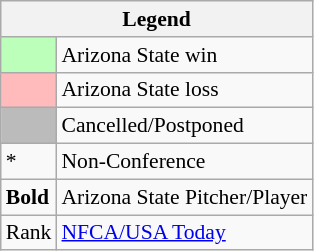<table class="wikitable" style="font-size:90%">
<tr>
<th colspan=2>Legend</th>
</tr>
<tr>
<td style="background:#bfb;"> </td>
<td>Arizona State win</td>
</tr>
<tr>
<td style="background:#fbb;"> </td>
<td>Arizona State loss</td>
</tr>
<tr>
<td style="background:#bbb;"> </td>
<td>Cancelled/Postponed</td>
</tr>
<tr>
<td>*</td>
<td>Non-Conference</td>
</tr>
<tr>
<td><strong>Bold</strong></td>
<td>Arizona State Pitcher/Player</td>
</tr>
<tr>
<td>Rank</td>
<td><a href='#'>NFCA/USA Today</a></td>
</tr>
</table>
